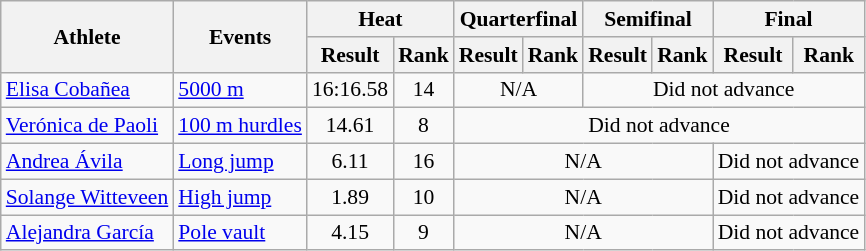<table class=wikitable style="font-size:90%">
<tr>
<th rowspan="2">Athlete</th>
<th rowspan="2">Events</th>
<th colspan="2">Heat</th>
<th colspan="2">Quarterfinal</th>
<th colspan="2">Semifinal</th>
<th colspan="2">Final</th>
</tr>
<tr>
<th>Result</th>
<th>Rank</th>
<th>Result</th>
<th>Rank</th>
<th>Result</th>
<th>Rank</th>
<th>Result</th>
<th>Rank</th>
</tr>
<tr>
<td><a href='#'>Elisa Cobañea</a></td>
<td><a href='#'>5000 m</a></td>
<td style="text-align:center;">16:16.58</td>
<td style="text-align:center;">14</td>
<td style="text-align:center;" colspan="2">N/A</td>
<td style="text-align:center;" colspan="4">Did not advance</td>
</tr>
<tr>
<td><a href='#'>Verónica de Paoli</a></td>
<td><a href='#'>100 m hurdles</a></td>
<td style="text-align:center;">14.61</td>
<td style="text-align:center;">8</td>
<td style="text-align:center;" colspan="6">Did not advance</td>
</tr>
<tr>
<td><a href='#'>Andrea Ávila</a></td>
<td><a href='#'>Long jump</a></td>
<td style="text-align:center;">6.11</td>
<td style="text-align:center;">16</td>
<td style="text-align:center;" colspan="4">N/A</td>
<td style="text-align:center;" colspan="2">Did not advance</td>
</tr>
<tr>
<td><a href='#'>Solange Witteveen</a></td>
<td><a href='#'>High jump</a></td>
<td style="text-align:center;">1.89</td>
<td style="text-align:center;">10</td>
<td style="text-align:center;" colspan="4">N/A</td>
<td style="text-align:center;" colspan="2">Did not advance</td>
</tr>
<tr>
<td><a href='#'>Alejandra García</a></td>
<td><a href='#'>Pole vault</a></td>
<td style="text-align:center;">4.15</td>
<td style="text-align:center;">9</td>
<td style="text-align:center;" colspan="4">N/A</td>
<td style="text-align:center;" colspan="2">Did not advance</td>
</tr>
</table>
